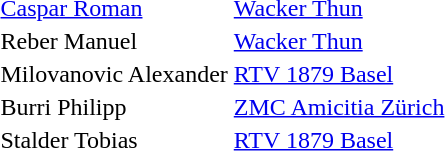<table>
<tr>
<td valign=”top”></td>
</tr>
<tr>
<td></td>
<td><a href='#'>Caspar Roman</a></td>
<td><a href='#'>Wacker Thun</a><br></td>
</tr>
<tr>
<td></td>
<td>Reber Manuel</td>
<td><a href='#'>Wacker Thun</a><br></td>
</tr>
<tr>
<td></td>
<td>Milovanovic Alexander</td>
<td><a href='#'>RTV 1879 Basel</a><br></td>
</tr>
<tr>
<td></td>
<td>Burri Philipp</td>
<td><a href='#'>ZMC Amicitia Zürich</a><br></td>
</tr>
<tr>
<td></td>
<td>Stalder Tobias</td>
<td><a href='#'>RTV 1879 Basel</a><br></td>
</tr>
<tr>
</tr>
</table>
